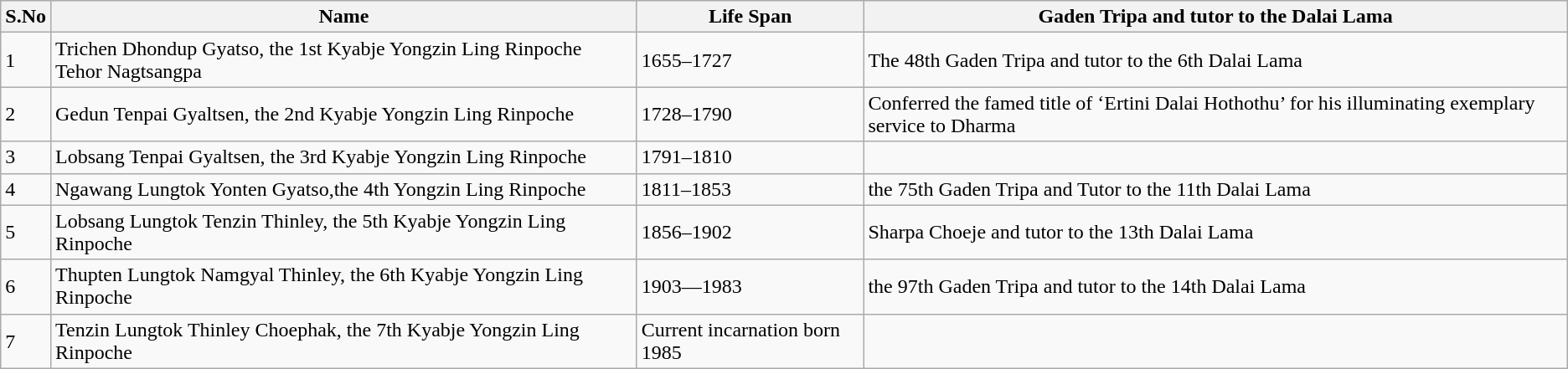<table class="wikitable">
<tr>
<th>S.No</th>
<th>Name</th>
<th>Life Span</th>
<th>Gaden Tripa and tutor to the Dalai Lama</th>
</tr>
<tr>
<td>1</td>
<td>Trichen Dhondup Gyatso, the 1st Kyabje Yongzin Ling Rinpoche Tehor Nagtsangpa</td>
<td>1655–1727</td>
<td>The 48th Gaden Tripa and tutor to the 6th Dalai Lama</td>
</tr>
<tr>
<td>2</td>
<td>Gedun Tenpai Gyaltsen, the 2nd Kyabje Yongzin Ling Rinpoche</td>
<td>1728–1790</td>
<td>Conferred the famed title of ‘Ertini Dalai Hothothu’ for his illuminating exemplary service to Dharma</td>
</tr>
<tr>
<td>3</td>
<td>Lobsang Tenpai Gyaltsen, the 3rd Kyabje Yongzin Ling Rinpoche</td>
<td>1791–1810</td>
<td></td>
</tr>
<tr>
<td>4</td>
<td>Ngawang Lungtok Yonten Gyatso,the 4th Yongzin Ling Rinpoche</td>
<td>1811–1853</td>
<td>the 75th Gaden Tripa and Tutor to the 11th Dalai Lama</td>
</tr>
<tr>
<td>5</td>
<td>Lobsang Lungtok Tenzin Thinley, the 5th Kyabje Yongzin Ling Rinpoche</td>
<td>1856–1902</td>
<td>Sharpa Choeje and tutor to the 13th Dalai Lama</td>
</tr>
<tr>
<td>6</td>
<td>Thupten Lungtok Namgyal Thinley, the 6th Kyabje Yongzin Ling Rinpoche</td>
<td>1903—1983</td>
<td>the 97th Gaden Tripa and tutor to the 14th Dalai Lama</td>
</tr>
<tr>
<td>7</td>
<td>Tenzin Lungtok Thinley Choephak, the 7th Kyabje Yongzin Ling Rinpoche</td>
<td>Current incarnation born 1985</td>
<td></td>
</tr>
</table>
